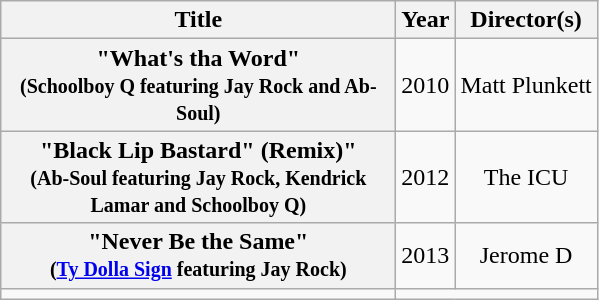<table class="wikitable plainrowheaders" style="text-align:center;">
<tr>
<th scope="col" style="width:16em;">Title</th>
<th scope="col">Year</th>
<th scope="col">Director(s)</th>
</tr>
<tr>
<th scope="row">"What's tha Word"<br><small>(Schoolboy Q featuring Jay Rock and Ab-Soul)</small></th>
<td>2010</td>
<td>Matt Plunkett</td>
</tr>
<tr>
<th scope="row">"Black Lip Bastard" (Remix)"<br><small>(Ab-Soul featuring Jay Rock, Kendrick Lamar and Schoolboy Q)</small></th>
<td>2012</td>
<td>The ICU</td>
</tr>
<tr>
<th scope="row">"Never Be the Same"<br><small>(<a href='#'>Ty Dolla Sign</a> featuring Jay Rock)</small></th>
<td>2013</td>
<td>Jerome D</td>
</tr>
<tr>
<td></td>
</tr>
</table>
